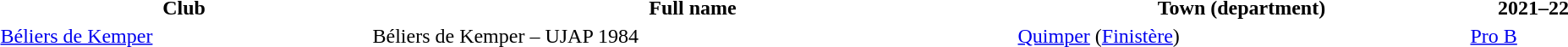<table width="100%">
<tr>
<th width="23%">Club</th>
<th width="40%">Full name</th>
<th width="28%">Town (department)</th>
<th width="8%">2021–22</th>
</tr>
<tr>
<td><a href='#'>Béliers de Kemper</a></td>
<td>Béliers de Kemper – UJAP 1984</td>
<td><a href='#'>Quimper</a> (<a href='#'>Finistère</a>)</td>
<td><a href='#'>Pro B</a></td>
</tr>
</table>
